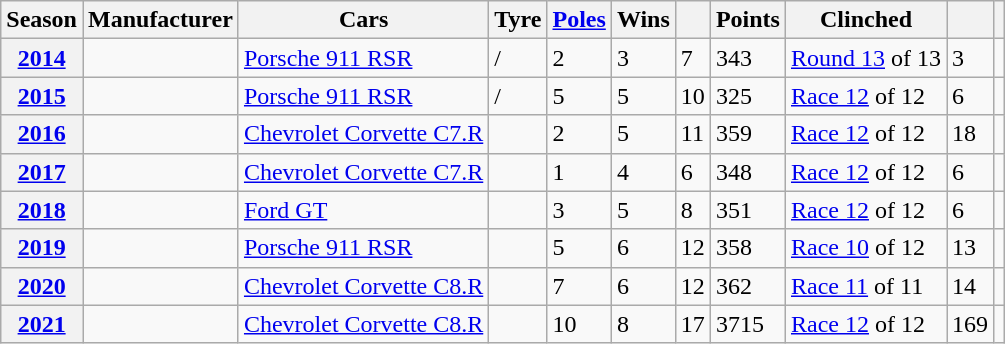<table class="wikitable">
<tr>
<th>Season</th>
<th>Manufacturer</th>
<th>Cars</th>
<th>Tyre</th>
<th><a href='#'>Poles</a></th>
<th>Wins</th>
<th></th>
<th>Points</th>
<th>Clinched</th>
<th></th>
<th></th>
</tr>
<tr>
<th><a href='#'>2014</a></th>
<td></td>
<td><a href='#'>Porsche 911 RSR</a></td>
<td>/</td>
<td>2</td>
<td>3</td>
<td>7</td>
<td>343</td>
<td><a href='#'>Round 13</a> of 13</td>
<td>3</td>
<td></td>
</tr>
<tr>
<th><a href='#'>2015</a></th>
<td></td>
<td><a href='#'>Porsche 911 RSR</a></td>
<td>/</td>
<td>5</td>
<td>5</td>
<td>10</td>
<td>325</td>
<td><a href='#'>Race 12</a> of 12</td>
<td>6</td>
<td></td>
</tr>
<tr>
<th><a href='#'>2016</a></th>
<td></td>
<td><a href='#'>Chevrolet Corvette C7.R</a></td>
<td></td>
<td>2</td>
<td>5</td>
<td>11</td>
<td>359</td>
<td><a href='#'>Race 12</a> of 12</td>
<td>18</td>
<td></td>
</tr>
<tr>
<th><a href='#'>2017</a></th>
<td></td>
<td><a href='#'>Chevrolet Corvette C7.R</a></td>
<td></td>
<td>1</td>
<td>4</td>
<td>6</td>
<td>348</td>
<td><a href='#'>Race 12</a> of 12</td>
<td>6</td>
<td></td>
</tr>
<tr>
<th><a href='#'>2018</a></th>
<td></td>
<td><a href='#'>Ford GT</a></td>
<td></td>
<td>3</td>
<td>5</td>
<td>8</td>
<td>351</td>
<td><a href='#'>Race 12</a> of 12</td>
<td>6</td>
<td></td>
</tr>
<tr>
<th><a href='#'>2019</a></th>
<td></td>
<td><a href='#'>Porsche 911 RSR</a></td>
<td></td>
<td>5</td>
<td>6</td>
<td>12</td>
<td>358</td>
<td><a href='#'>Race 10</a> of 12</td>
<td>13</td>
<td></td>
</tr>
<tr>
<th><a href='#'>2020</a></th>
<td></td>
<td><a href='#'>Chevrolet Corvette C8.R</a></td>
<td></td>
<td>7</td>
<td>6</td>
<td>12</td>
<td>362</td>
<td><a href='#'>Race 11</a> of 11</td>
<td>14</td>
<td></td>
</tr>
<tr>
<th><a href='#'>2021</a></th>
<td></td>
<td><a href='#'>Chevrolet Corvette C8.R</a></td>
<td></td>
<td>10</td>
<td>8</td>
<td>17</td>
<td>3715</td>
<td><a href='#'>Race 12</a> of 12</td>
<td>169</td>
<td></td>
</tr>
</table>
